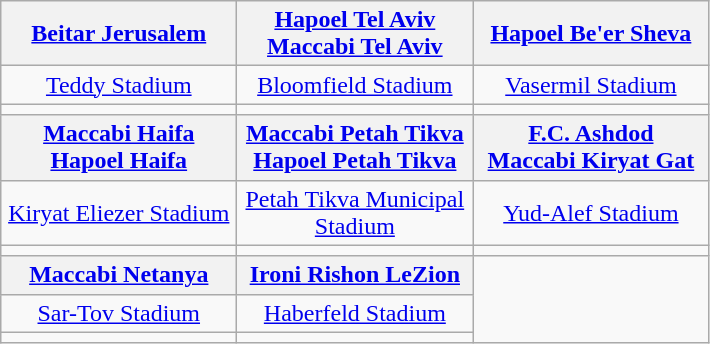<table class="wikitable" style="text-align:center">
<tr>
<th><a href='#'>Beitar Jerusalem</a></th>
<th><a href='#'>Hapoel Tel Aviv</a><br> <a href='#'>Maccabi Tel Aviv</a></th>
<th><a href='#'>Hapoel Be'er Sheva</a></th>
</tr>
<tr>
<td width=150><a href='#'>Teddy Stadium</a><br></td>
<td width=150><a href='#'>Bloomfield Stadium</a><br></td>
<td width=150><a href='#'>Vasermil Stadium</a></td>
</tr>
<tr>
<td></td>
<td></td>
<td></td>
</tr>
<tr>
<th><a href='#'>Maccabi Haifa</a><br> <a href='#'>Hapoel Haifa</a></th>
<th><a href='#'>Maccabi Petah Tikva</a><br><a href='#'>Hapoel Petah Tikva</a></th>
<th><a href='#'>F.C. Ashdod</a><br> <a href='#'>Maccabi Kiryat Gat</a></th>
</tr>
<tr>
<td width=150><a href='#'>Kiryat Eliezer Stadium</a><br></td>
<td width=150><a href='#'>Petah Tikva Municipal Stadium</a></td>
<td width=150><a href='#'>Yud-Alef Stadium</a></td>
</tr>
<tr>
<td></td>
<td></td>
<td></td>
</tr>
<tr>
<th><a href='#'>Maccabi Netanya</a></th>
<th><a href='#'>Ironi Rishon LeZion</a></th>
</tr>
<tr>
<td width=150><a href='#'>Sar-Tov Stadium</a></td>
<td width=150><a href='#'>Haberfeld Stadium</a></td>
</tr>
<tr>
<td></td>
<td></td>
</tr>
</table>
